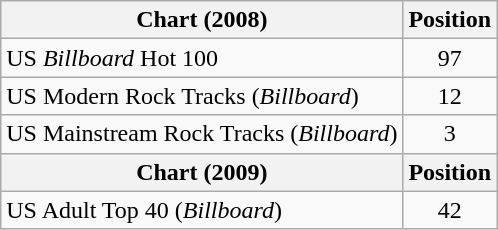<table class="wikitable sortable">
<tr>
<th scope="col">Chart (2008)</th>
<th scope="col">Position</th>
</tr>
<tr>
<td>US <em>Billboard</em> Hot 100</td>
<td style="text-align:center;">97</td>
</tr>
<tr>
<td>US Modern Rock Tracks (<em>Billboard</em>)</td>
<td style="text-align:center;">12</td>
</tr>
<tr>
<td>US Mainstream Rock Tracks (<em>Billboard</em>)</td>
<td style="text-align:center;">3</td>
</tr>
<tr>
<th scope="col">Chart (2009)</th>
<th scope="col">Position</th>
</tr>
<tr>
<td>US Adult Top 40 (<em>Billboard</em>)</td>
<td style="text-align:center;">42</td>
</tr>
</table>
